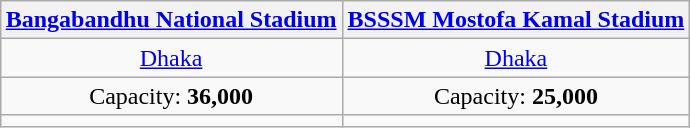<table class="wikitable" style="text-align:center;margin:1em auto;">
<tr>
<th><a href='#'>Bangabandhu National Stadium</a></th>
<th><a href='#'>BSSSM Mostofa Kamal Stadium</a></th>
</tr>
<tr>
<td><a href='#'>Dhaka</a></td>
<td><a href='#'>Dhaka</a></td>
</tr>
<tr>
<td>Capacity: <strong>36,000</strong></td>
<td>Capacity: <strong>25,000</strong></td>
</tr>
<tr>
<td></td>
<td></td>
</tr>
</table>
